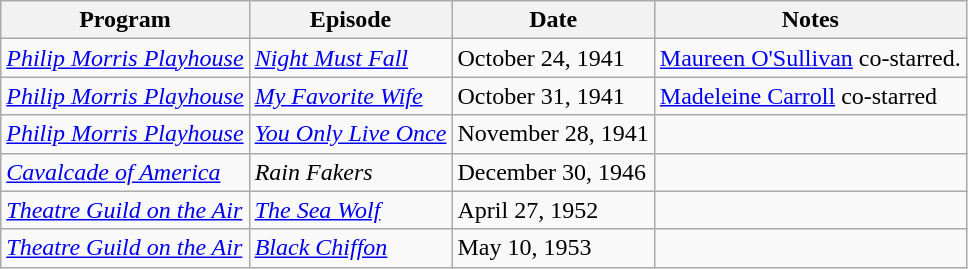<table class="wikitable">
<tr>
<th>Program</th>
<th>Episode</th>
<th>Date</th>
<th>Notes</th>
</tr>
<tr>
<td><em><a href='#'>Philip Morris Playhouse</a></em></td>
<td><em><a href='#'>Night Must Fall</a></em></td>
<td>October 24, 1941</td>
<td><a href='#'>Maureen O'Sullivan</a> co-starred.</td>
</tr>
<tr>
<td><em><a href='#'>Philip Morris Playhouse</a></em></td>
<td><em><a href='#'>My Favorite Wife</a></em></td>
<td>October 31, 1941</td>
<td><a href='#'>Madeleine Carroll</a> co-starred</td>
</tr>
<tr>
<td><em><a href='#'>Philip Morris Playhouse</a></em></td>
<td><em><a href='#'>You Only Live Once</a></em></td>
<td>November 28, 1941</td>
<td></td>
</tr>
<tr>
<td><em><a href='#'>Cavalcade of America</a></em></td>
<td><em>Rain Fakers</em></td>
<td>December 30, 1946</td>
<td></td>
</tr>
<tr>
<td><em><a href='#'>Theatre Guild on the Air</a></em></td>
<td><em><a href='#'>The Sea Wolf</a></em></td>
<td>April 27, 1952</td>
<td></td>
</tr>
<tr>
<td><em><a href='#'>Theatre Guild on the Air</a></em></td>
<td><em><a href='#'>Black Chiffon</a></em></td>
<td>May 10, 1953</td>
<td></td>
</tr>
</table>
